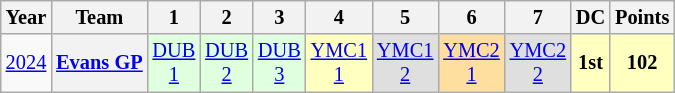<table class="wikitable" style="text-align:center; font-size:85%">
<tr>
<th>Year</th>
<th>Team</th>
<th>1</th>
<th>2</th>
<th>3</th>
<th>4</th>
<th>5</th>
<th>6</th>
<th>7</th>
<th>DC</th>
<th>Points</th>
</tr>
<tr>
<td><a href='#'>2024</a></td>
<th nowrap><a href='#'>Evans GP</a></th>
<td style="background:#dfffdf;"><a href='#'>DUB<br>1</a><br></td>
<td style="background:#dfffdf;"><a href='#'>DUB<br>2</a><br></td>
<td style="background:#dfffdf;"><a href='#'>DUB<br>3</a><br></td>
<td style="background:#ffffbf;"><a href='#'>YMC1<br>1</a><br></td>
<td style="background:#dfdfdf;"><a href='#'>YMC1<br>2</a><br></td>
<td style="background:#ffdf9f;"><a href='#'>YMC2<br>1</a><br></td>
<td style="background:#dfdfdf;"><a href='#'>YMC2<br>2</a><br></td>
<th style="background:#ffffbf">1st</th>
<th style="background:#ffffbf">102</th>
</tr>
</table>
